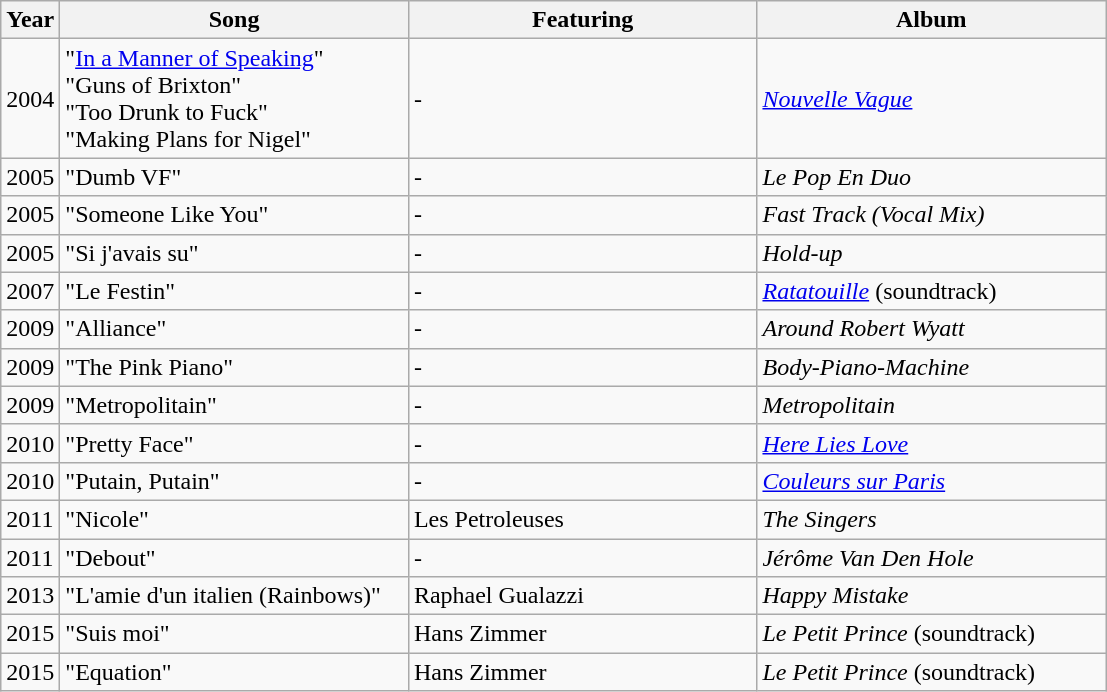<table class="wikitable" style="text-align:left;">
<tr>
<th scope="col" style="width:10px;">Year</th>
<th scope="col" style="width:225px;">Song</th>
<th scope="col" style="width:225px;">Featuring</th>
<th scope="col" style="width:225px;">Album</th>
</tr>
<tr>
<td>2004</td>
<td>"<a href='#'>In a Manner of Speaking</a>"<br>"Guns of Brixton"<br>"Too Drunk to Fuck"<br>"Making Plans for Nigel"</td>
<td>-</td>
<td><em><a href='#'>Nouvelle Vague</a></em></td>
</tr>
<tr>
<td>2005</td>
<td>"Dumb VF"</td>
<td>-</td>
<td><em>Le Pop En Duo</em></td>
</tr>
<tr>
<td>2005</td>
<td>"Someone Like You"</td>
<td>-</td>
<td><em>Fast Track (Vocal Mix)</em></td>
</tr>
<tr>
<td>2005</td>
<td>"Si j'avais su"</td>
<td>-</td>
<td><em>Hold-up</em></td>
</tr>
<tr>
<td>2007</td>
<td>"Le Festin"</td>
<td>-</td>
<td><em><a href='#'>Ratatouille</a></em> (soundtrack)</td>
</tr>
<tr>
<td>2009</td>
<td>"Alliance"</td>
<td>-</td>
<td><em>Around Robert Wyatt</em></td>
</tr>
<tr>
<td>2009</td>
<td>"The Pink Piano"</td>
<td>-</td>
<td><em>Body-Piano-Machine</em></td>
</tr>
<tr>
<td>2009</td>
<td>"Metropolitain"</td>
<td>-</td>
<td><em>Metropolitain</em></td>
</tr>
<tr>
<td>2010</td>
<td>"Pretty Face"</td>
<td>-</td>
<td><em><a href='#'>Here Lies Love</a></em></td>
</tr>
<tr>
<td>2010</td>
<td>"Putain, Putain"</td>
<td>-</td>
<td><em><a href='#'>Couleurs sur Paris</a></em></td>
</tr>
<tr>
<td>2011</td>
<td>"Nicole"</td>
<td>Les Petroleuses</td>
<td><em>The Singers</em></td>
</tr>
<tr>
<td>2011</td>
<td>"Debout"</td>
<td>-</td>
<td><em>Jérôme Van Den Hole</em></td>
</tr>
<tr>
<td>2013</td>
<td>"L'amie d'un italien (Rainbows)"</td>
<td>Raphael Gualazzi</td>
<td><em>Happy Mistake</em></td>
</tr>
<tr>
<td>2015</td>
<td>"Suis moi"</td>
<td>Hans Zimmer</td>
<td><em>Le Petit Prince</em> (soundtrack)</td>
</tr>
<tr>
<td>2015</td>
<td>"Equation"</td>
<td>Hans Zimmer</td>
<td><em>Le Petit Prince</em> (soundtrack)</td>
</tr>
</table>
